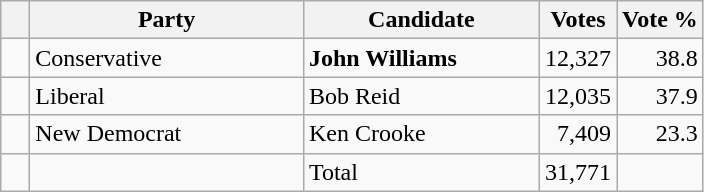<table class="wikitable">
<tr>
<th></th>
<th scope="col" width="175">Party</th>
<th scope="col" width="150">Candidate</th>
<th>Votes</th>
<th>Vote %</th>
</tr>
<tr>
<td>   </td>
<td>Conservative</td>
<td><strong>John Williams</strong></td>
<td align=right>12,327</td>
<td align=right>38.8</td>
</tr>
<tr>
<td>   </td>
<td>Liberal</td>
<td>Bob Reid</td>
<td align=right>12,035</td>
<td align=right>37.9</td>
</tr>
<tr>
<td>   </td>
<td>New Democrat</td>
<td>Ken Crooke</td>
<td align=right>7,409</td>
<td align=right>23.3</td>
</tr>
<tr>
<td></td>
<td></td>
<td>Total</td>
<td align=right>31,771</td>
<td></td>
</tr>
</table>
